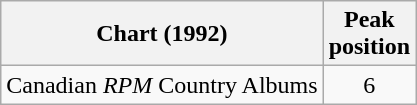<table class="wikitable">
<tr>
<th>Chart (1992)</th>
<th>Peak<br>position</th>
</tr>
<tr>
<td>Canadian <em>RPM</em> Country Albums</td>
<td align="center">6</td>
</tr>
</table>
